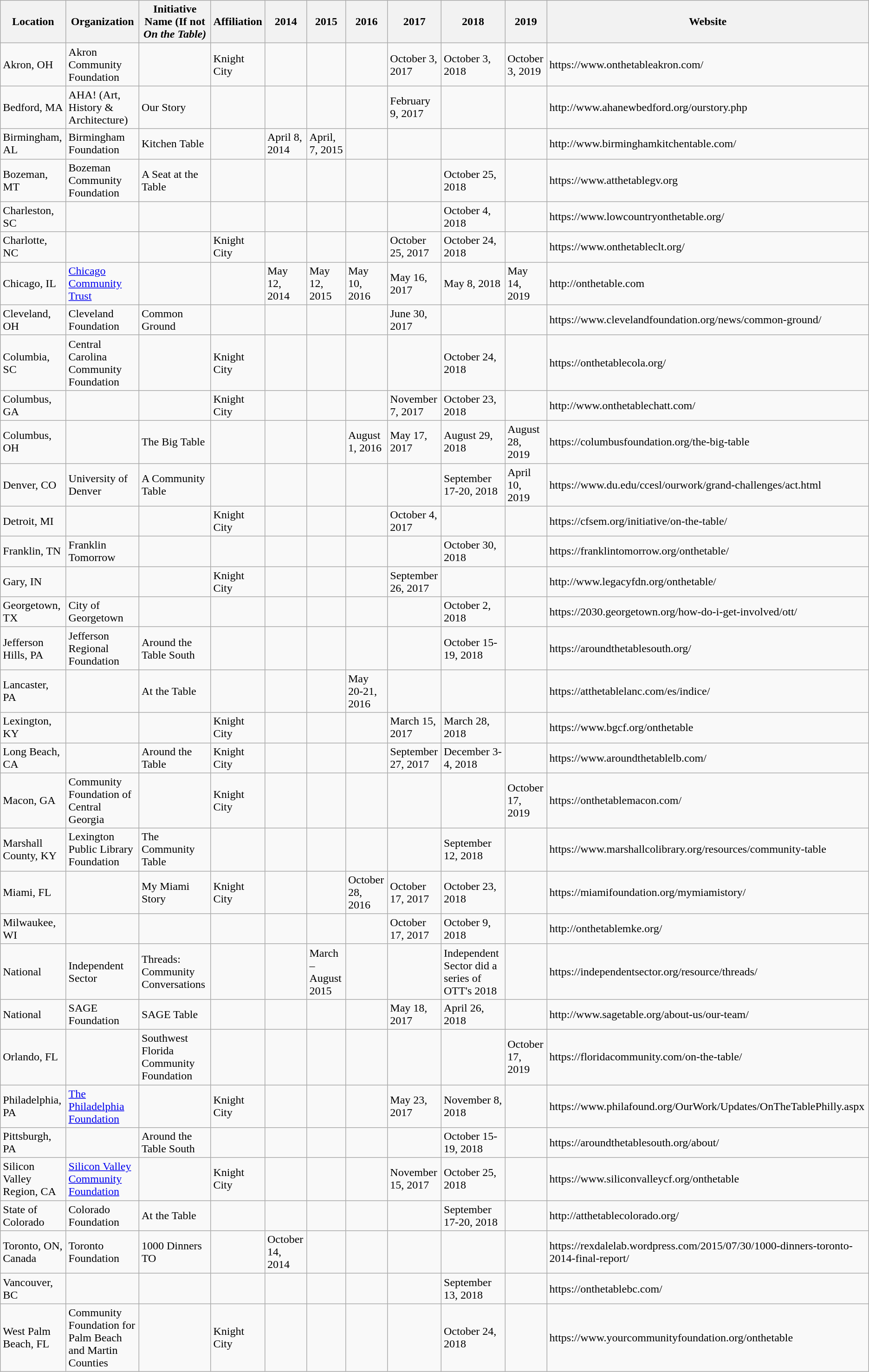<table class="wikitable">
<tr>
<th>Location</th>
<th>Organization</th>
<th><strong>Initiative Name (If not <em>On the Table)<strong><em></th>
<th></strong>Affiliation<strong></th>
<th>2014</th>
<th>2015</th>
<th>2016</th>
<th>2017</th>
<th>2018</th>
<th>2019</th>
<th>Website</th>
</tr>
<tr>
<td>Akron, OH</td>
<td>Akron Community Foundation</td>
<td></td>
<td>Knight City</td>
<td></td>
<td></td>
<td></td>
<td>October 3, 2017</td>
<td>October 3, 2018</td>
<td>October 3, 2019</td>
<td>https://www.onthetableakron.com/</td>
</tr>
<tr>
<td>Bedford, MA</td>
<td>AHA! (Art, History & Architecture)</td>
<td></em>Our Story<em></td>
<td></td>
<td></td>
<td></td>
<td></td>
<td>February 9, 2017</td>
<td></td>
<td></td>
<td>http://www.ahanewbedford.org/ourstory.php</td>
</tr>
<tr>
<td>Birmingham, AL</td>
<td>Birmingham Foundation</td>
<td></em>Kitchen Table<em></td>
<td></td>
<td>April 8, 2014</td>
<td>April, 7, 2015</td>
<td></td>
<td></td>
<td></td>
<td></td>
<td>http://www.birminghamkitchentable.com/</td>
</tr>
<tr>
<td>Bozeman, MT</td>
<td>Bozeman Community Foundation</td>
<td></em>A Seat at the Table<em></td>
<td></td>
<td></td>
<td></td>
<td></td>
<td></td>
<td>October 25, 2018</td>
<td></td>
<td>https://www.atthetablegv.org</td>
</tr>
<tr>
<td>Charleston, SC</td>
<td></td>
<td></td>
<td></td>
<td></td>
<td></td>
<td></td>
<td></td>
<td>October 4, 2018</td>
<td></td>
<td>https://www.lowcountryonthetable.org/</td>
</tr>
<tr>
<td>Charlotte, NC</td>
<td></td>
<td></td>
<td>Knight City</td>
<td></td>
<td></td>
<td></td>
<td>October 25, 2017</td>
<td>October 24, 2018</td>
<td></td>
<td>https://www.onthetableclt.org/</td>
</tr>
<tr>
<td>Chicago, IL</td>
<td><a href='#'>Chicago Community Trust</a></td>
<td></td>
<td></td>
<td>May 12, 2014</td>
<td>May 12, 2015</td>
<td>May 10, 2016</td>
<td>May 16, 2017</td>
<td>May 8, 2018</td>
<td>May 14, 2019</td>
<td>http://onthetable.com</td>
</tr>
<tr>
<td>Cleveland, OH</td>
<td>Cleveland Foundation</td>
<td></em>Common Ground<em></td>
<td></td>
<td></td>
<td></td>
<td></td>
<td>June 30, 2017</td>
<td></td>
<td></td>
<td>https://www.clevelandfoundation.org/news/common-ground/</td>
</tr>
<tr>
<td>Columbia, SC</td>
<td>Central Carolina Community Foundation</td>
<td></td>
<td>Knight City</td>
<td></td>
<td></td>
<td></td>
<td></td>
<td>October 24, 2018</td>
<td></td>
<td>https://onthetablecola.org/</td>
</tr>
<tr>
<td>Columbus, GA</td>
<td></td>
<td></td>
<td>Knight City</td>
<td></td>
<td></td>
<td></td>
<td>November 7, 2017</td>
<td>October 23, 2018</td>
<td></td>
<td>http://www.onthetablechatt.com/</td>
</tr>
<tr>
<td>Columbus, OH</td>
<td></td>
<td></em>The Big Table<em></td>
<td></td>
<td></td>
<td></td>
<td>August 1, 2016</td>
<td>May 17, 2017</td>
<td>August 29, 2018</td>
<td>August 28, 2019</td>
<td>https://columbusfoundation.org/the-big-table</td>
</tr>
<tr>
<td>Denver, CO</td>
<td>University of Denver</td>
<td></em>A Community Table<em></td>
<td></td>
<td></td>
<td></td>
<td></td>
<td></td>
<td>September 17-20, 2018</td>
<td>April 10, 2019</td>
<td>https://www.du.edu/ccesl/ourwork/grand-challenges/act.html</td>
</tr>
<tr>
<td>Detroit, MI</td>
<td></td>
<td></td>
<td>Knight City</td>
<td></td>
<td></td>
<td></td>
<td>October 4, 2017</td>
<td></td>
<td></td>
<td>https://cfsem.org/initiative/on-the-table/</td>
</tr>
<tr>
<td>Franklin, TN</td>
<td>Franklin Tomorrow</td>
<td></td>
<td></td>
<td></td>
<td></td>
<td></td>
<td></td>
<td>October 30, 2018</td>
<td></td>
<td>https://franklintomorrow.org/onthetable/</td>
</tr>
<tr>
<td>Gary, IN</td>
<td></td>
<td></td>
<td>Knight City</td>
<td></td>
<td></td>
<td></td>
<td>September 26, 2017</td>
<td></td>
<td></td>
<td>http://www.legacyfdn.org/onthetable/</td>
</tr>
<tr>
<td>Georgetown, TX</td>
<td>City of Georgetown</td>
<td></td>
<td></td>
<td></td>
<td></td>
<td></td>
<td></td>
<td>October 2, 2018</td>
<td></td>
<td>https://2030.georgetown.org/how-do-i-get-involved/ott/</td>
</tr>
<tr>
<td>Jefferson Hills, PA</td>
<td>Jefferson Regional Foundation</td>
<td></em>Around the Table South<em></td>
<td></td>
<td></td>
<td></td>
<td></td>
<td></td>
<td>October 15-19, 2018</td>
<td></td>
<td>https://aroundthetablesouth.org/</td>
</tr>
<tr>
<td>Lancaster, PA</td>
<td></td>
<td></em>At the Table<em></td>
<td></td>
<td></td>
<td></td>
<td>May 20-21, 2016</td>
<td></td>
<td></td>
<td></td>
<td>https://atthetablelanc.com/es/indice/</td>
</tr>
<tr>
<td>Lexington, KY</td>
<td></td>
<td></td>
<td>Knight City</td>
<td></td>
<td></td>
<td></td>
<td>March 15, 2017</td>
<td>March 28, 2018</td>
<td></td>
<td>https://www.bgcf.org/onthetable</td>
</tr>
<tr>
<td>Long Beach, CA</td>
<td></td>
<td></em>Around the Table<em></td>
<td>Knight City</td>
<td></td>
<td></td>
<td></td>
<td>September 27, 2017</td>
<td>December 3-4, 2018</td>
<td></td>
<td>https://www.aroundthetablelb.com/</td>
</tr>
<tr>
<td>Macon, GA</td>
<td>Community Foundation of Central Georgia</td>
<td></td>
<td>Knight City</td>
<td></td>
<td></td>
<td></td>
<td></td>
<td></td>
<td>October 17, 2019</td>
<td>https://onthetablemacon.com/</td>
</tr>
<tr>
<td>Marshall County, KY</td>
<td>Lexington Public Library Foundation</td>
<td></em>The Community Table<em></td>
<td></td>
<td></td>
<td></td>
<td></td>
<td></td>
<td>September 12, 2018</td>
<td></td>
<td>https://www.marshallcolibrary.org/resources/community-table</td>
</tr>
<tr>
<td>Miami, FL</td>
<td></td>
<td></em>My Miami Story<em></td>
<td>Knight City</td>
<td></td>
<td></td>
<td>October 28, 2016</td>
<td>October 17, 2017</td>
<td>October 23, 2018</td>
<td></td>
<td>https://miamifoundation.org/mymiamistory/</td>
</tr>
<tr>
<td>Milwaukee, WI</td>
<td></td>
<td></td>
<td></td>
<td></td>
<td></td>
<td></td>
<td>October 17, 2017</td>
<td>October 9, 2018</td>
<td></td>
<td>http://onthetablemke.org/</td>
</tr>
<tr>
<td>National</td>
<td>Independent Sector</td>
<td></em>Threads: Community Conversations<em></td>
<td></td>
<td></td>
<td>March – August 2015</td>
<td></td>
<td></td>
<td>Independent Sector did a series of OTT's 2018</td>
<td></td>
<td>https://independentsector.org/resource/threads/</td>
</tr>
<tr>
<td>National</td>
<td>SAGE Foundation</td>
<td></em>SAGE Table<em></td>
<td></td>
<td></td>
<td></td>
<td></td>
<td>May 18, 2017</td>
<td>April 26, 2018</td>
<td></td>
<td>http://www.sagetable.org/about-us/our-team/</td>
</tr>
<tr>
<td>Orlando, FL</td>
<td></td>
<td>Southwest Florida Community Foundation</td>
<td></td>
<td></td>
<td></td>
<td></td>
<td></td>
<td></td>
<td>October 17, 2019</td>
<td>https://floridacommunity.com/on-the-table/</td>
</tr>
<tr>
<td>Philadelphia, PA</td>
<td><a href='#'>The Philadelphia Foundation</a></td>
<td></td>
<td>Knight City</td>
<td></td>
<td></td>
<td></td>
<td>May 23, 2017</td>
<td>November 8, 2018</td>
<td></td>
<td>https://www.philafound.org/OurWork/Updates/OnTheTablePhilly.aspx</td>
</tr>
<tr>
<td>Pittsburgh, PA</td>
<td></td>
<td></em>Around the Table South<em></td>
<td></td>
<td></td>
<td></td>
<td></td>
<td></td>
<td>October 15-19, 2018</td>
<td></td>
<td>https://aroundthetablesouth.org/about/</td>
</tr>
<tr>
<td>Silicon Valley Region, CA</td>
<td><a href='#'>Silicon Valley Community Foundation</a></td>
<td></td>
<td>Knight City</td>
<td></td>
<td></td>
<td></td>
<td>November 15, 2017</td>
<td>October 25, 2018</td>
<td></td>
<td>https://www.siliconvalleycf.org/onthetable</td>
</tr>
<tr>
<td>State of Colorado</td>
<td>Colorado Foundation</td>
<td></em>At the Table<em></td>
<td></td>
<td></td>
<td></td>
<td></td>
<td></td>
<td>September 17-20, 2018</td>
<td></td>
<td>http://atthetablecolorado.org/</td>
</tr>
<tr>
<td>Toronto, ON, Canada</td>
<td>Toronto Foundation</td>
<td></em>1000 Dinners TO<em></td>
<td></td>
<td>October 14, 2014</td>
<td></td>
<td></td>
<td></td>
<td></td>
<td></td>
<td>https://rexdalelab.wordpress.com/2015/07/30/1000-dinners-toronto-2014-final-report/</td>
</tr>
<tr>
<td>Vancouver, BC</td>
<td></td>
<td></td>
<td></td>
<td></td>
<td></td>
<td></td>
<td></td>
<td>September 13, 2018</td>
<td></td>
<td>https://onthetablebc.com/</td>
</tr>
<tr>
<td>West Palm Beach, FL</td>
<td>Community Foundation for Palm Beach and Martin Counties</td>
<td></td>
<td>Knight City</td>
<td></td>
<td></td>
<td></td>
<td></td>
<td>October 24, 2018</td>
<td></td>
<td>https://www.yourcommunityfoundation.org/onthetable</td>
</tr>
</table>
